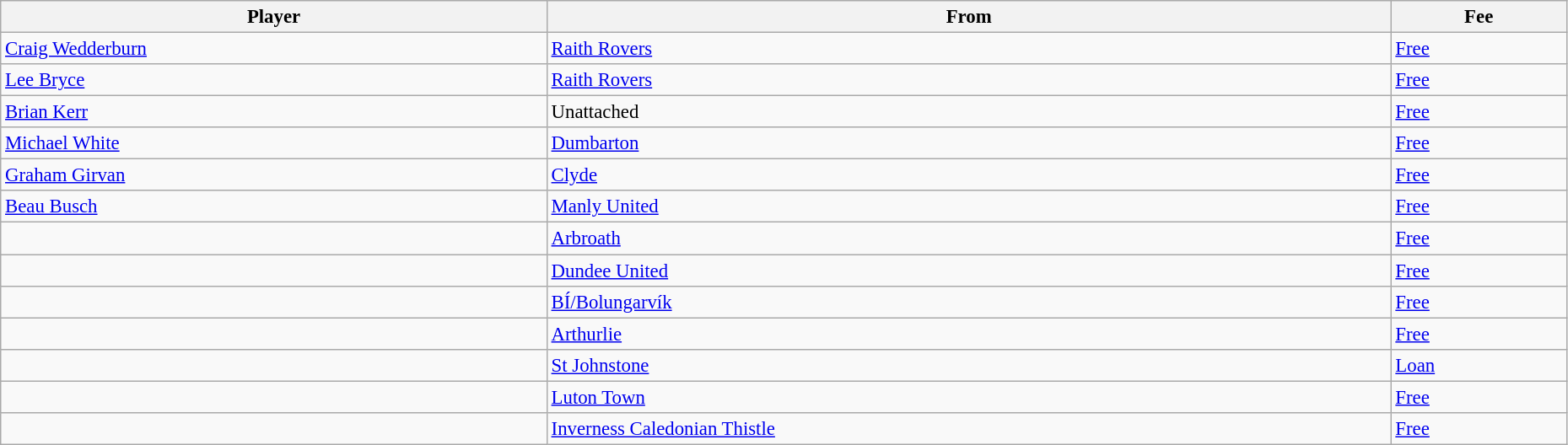<table class="wikitable" style="text-align:center; font-size:95%;width:98%; text-align:left">
<tr>
<th>Player</th>
<th>From</th>
<th>Fee</th>
</tr>
<tr>
<td> <a href='#'>Craig Wedderburn</a></td>
<td> <a href='#'>Raith Rovers</a></td>
<td><a href='#'>Free</a></td>
</tr>
<tr>
<td> <a href='#'>Lee Bryce</a></td>
<td> <a href='#'>Raith Rovers</a></td>
<td><a href='#'>Free</a></td>
</tr>
<tr>
<td> <a href='#'>Brian Kerr</a></td>
<td>Unattached</td>
<td><a href='#'>Free</a></td>
</tr>
<tr>
<td> <a href='#'>Michael White</a></td>
<td> <a href='#'>Dumbarton</a></td>
<td><a href='#'>Free</a></td>
</tr>
<tr>
<td> <a href='#'>Graham Girvan</a></td>
<td> <a href='#'>Clyde</a></td>
<td><a href='#'>Free</a></td>
</tr>
<tr>
<td> <a href='#'>Beau Busch</a></td>
<td> <a href='#'>Manly United</a></td>
<td><a href='#'>Free</a></td>
</tr>
<tr>
<td> </td>
<td> <a href='#'>Arbroath</a></td>
<td><a href='#'>Free</a></td>
</tr>
<tr>
<td> </td>
<td> <a href='#'>Dundee United</a></td>
<td><a href='#'>Free</a></td>
</tr>
<tr>
<td> </td>
<td> <a href='#'>BÍ/Bolungarvík</a></td>
<td><a href='#'>Free</a></td>
</tr>
<tr>
<td> </td>
<td> <a href='#'>Arthurlie</a></td>
<td><a href='#'>Free</a></td>
</tr>
<tr>
<td> </td>
<td> <a href='#'>St Johnstone</a></td>
<td><a href='#'>Loan</a></td>
</tr>
<tr>
<td> </td>
<td> <a href='#'>Luton Town</a></td>
<td><a href='#'>Free</a></td>
</tr>
<tr>
<td> </td>
<td> <a href='#'>Inverness Caledonian Thistle</a></td>
<td><a href='#'>Free</a></td>
</tr>
</table>
